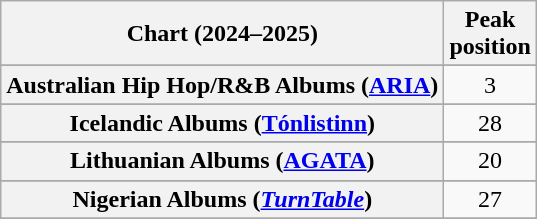<table class="wikitable sortable plainrowheaders" style="text-align:center">
<tr>
<th scope="col">Chart (2024–2025)</th>
<th scope="col">Peak<br>position</th>
</tr>
<tr>
</tr>
<tr>
<th scope="row">Australian Hip Hop/R&B Albums (<a href='#'>ARIA</a>)</th>
<td>3</td>
</tr>
<tr>
</tr>
<tr>
</tr>
<tr>
</tr>
<tr>
</tr>
<tr>
</tr>
<tr>
</tr>
<tr>
</tr>
<tr>
</tr>
<tr>
</tr>
<tr>
</tr>
<tr>
<th scope="row">Icelandic Albums (<a href='#'>Tónlistinn</a>)</th>
<td>28</td>
</tr>
<tr>
</tr>
<tr>
</tr>
<tr>
<th scope="row">Lithuanian Albums (<a href='#'>AGATA</a>)</th>
<td>20</td>
</tr>
<tr>
</tr>
<tr>
<th scope="row">Nigerian Albums (<a href='#'><em>TurnTable</em></a>)</th>
<td>27</td>
</tr>
<tr>
</tr>
<tr>
</tr>
<tr>
</tr>
<tr>
</tr>
<tr>
</tr>
<tr>
</tr>
<tr>
</tr>
<tr>
</tr>
<tr>
</tr>
</table>
